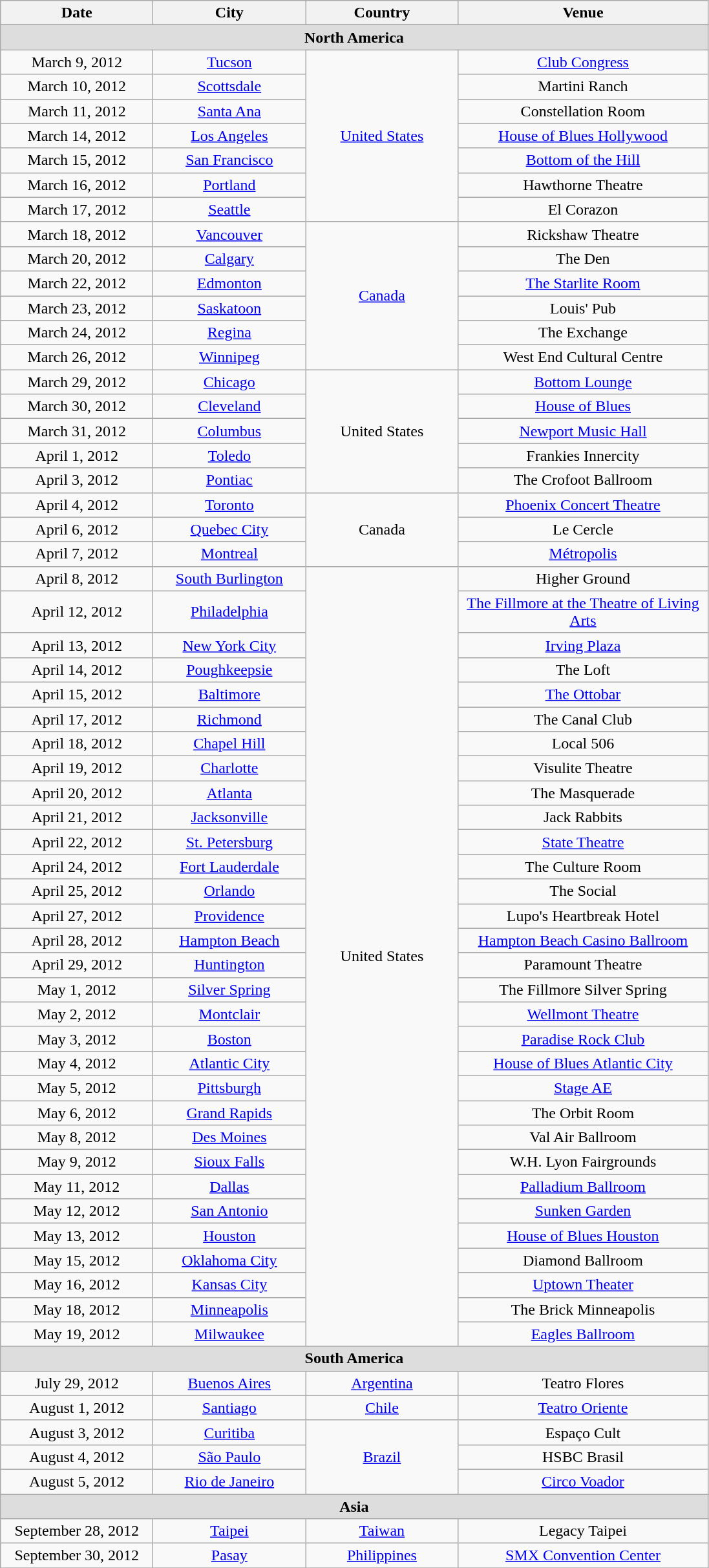<table class="wikitable" style="text-align:center;">
<tr>
<th width="150">Date</th>
<th width="150">City</th>
<th width="150">Country</th>
<th width="250">Venue</th>
</tr>
<tr>
</tr>
<tr style="background:#ddd;">
<td colspan="4"><strong>North America</strong></td>
</tr>
<tr>
<td>March 9, 2012</td>
<td><a href='#'>Tucson</a></td>
<td rowspan="7"><a href='#'>United States</a></td>
<td><a href='#'>Club Congress</a></td>
</tr>
<tr>
<td>March 10, 2012</td>
<td><a href='#'>Scottsdale</a></td>
<td>Martini Ranch</td>
</tr>
<tr>
<td>March 11, 2012</td>
<td><a href='#'>Santa Ana</a></td>
<td>Constellation Room</td>
</tr>
<tr>
<td>March 14, 2012</td>
<td><a href='#'>Los Angeles</a></td>
<td><a href='#'>House of Blues Hollywood</a></td>
</tr>
<tr>
<td>March 15, 2012</td>
<td><a href='#'>San Francisco</a></td>
<td><a href='#'>Bottom of the Hill</a></td>
</tr>
<tr>
<td>March 16, 2012</td>
<td><a href='#'>Portland</a></td>
<td>Hawthorne Theatre</td>
</tr>
<tr>
<td>March 17, 2012</td>
<td><a href='#'>Seattle</a></td>
<td>El Corazon</td>
</tr>
<tr>
<td>March 18, 2012</td>
<td><a href='#'>Vancouver</a></td>
<td rowspan="6"><a href='#'>Canada</a></td>
<td>Rickshaw Theatre</td>
</tr>
<tr>
<td>March 20, 2012</td>
<td><a href='#'>Calgary</a></td>
<td>The Den</td>
</tr>
<tr>
<td>March 22, 2012</td>
<td><a href='#'>Edmonton</a></td>
<td><a href='#'>The Starlite Room</a></td>
</tr>
<tr>
<td>March 23, 2012</td>
<td><a href='#'>Saskatoon</a></td>
<td>Louis' Pub</td>
</tr>
<tr>
<td>March 24, 2012</td>
<td><a href='#'>Regina</a></td>
<td>The Exchange</td>
</tr>
<tr>
<td>March 26, 2012</td>
<td><a href='#'>Winnipeg</a></td>
<td>West End Cultural Centre</td>
</tr>
<tr>
<td>March 29, 2012</td>
<td><a href='#'>Chicago</a></td>
<td rowspan="5">United States</td>
<td><a href='#'>Bottom Lounge</a></td>
</tr>
<tr>
<td>March 30, 2012</td>
<td><a href='#'>Cleveland</a></td>
<td><a href='#'>House of Blues</a></td>
</tr>
<tr>
<td>March 31, 2012</td>
<td><a href='#'>Columbus</a></td>
<td><a href='#'>Newport Music Hall</a></td>
</tr>
<tr>
<td>April 1, 2012</td>
<td><a href='#'>Toledo</a></td>
<td>Frankies Innercity</td>
</tr>
<tr>
<td>April 3, 2012</td>
<td><a href='#'>Pontiac</a></td>
<td>The Crofoot Ballroom</td>
</tr>
<tr>
<td>April 4, 2012</td>
<td><a href='#'>Toronto</a></td>
<td rowspan="3">Canada</td>
<td><a href='#'>Phoenix Concert Theatre</a></td>
</tr>
<tr>
<td>April 6, 2012</td>
<td><a href='#'>Quebec City</a></td>
<td>Le Cercle</td>
</tr>
<tr>
<td>April 7, 2012</td>
<td><a href='#'>Montreal</a></td>
<td><a href='#'>Métropolis</a></td>
</tr>
<tr>
<td>April 8, 2012</td>
<td><a href='#'>South Burlington</a></td>
<td rowspan="31">United States</td>
<td>Higher Ground</td>
</tr>
<tr>
<td>April 12, 2012</td>
<td><a href='#'>Philadelphia</a></td>
<td><a href='#'>The Fillmore at the Theatre of Living Arts</a></td>
</tr>
<tr>
<td>April 13, 2012</td>
<td><a href='#'>New York City</a></td>
<td><a href='#'>Irving Plaza</a></td>
</tr>
<tr>
<td>April 14, 2012</td>
<td><a href='#'>Poughkeepsie</a></td>
<td>The Loft</td>
</tr>
<tr>
<td>April 15, 2012</td>
<td><a href='#'>Baltimore</a></td>
<td><a href='#'>The Ottobar</a></td>
</tr>
<tr>
<td>April 17, 2012</td>
<td><a href='#'>Richmond</a></td>
<td>The Canal Club</td>
</tr>
<tr>
<td>April 18, 2012</td>
<td><a href='#'>Chapel Hill</a></td>
<td>Local 506</td>
</tr>
<tr>
<td>April 19, 2012</td>
<td><a href='#'>Charlotte</a></td>
<td>Visulite Theatre</td>
</tr>
<tr>
<td>April 20, 2012</td>
<td><a href='#'>Atlanta</a></td>
<td>The Masquerade</td>
</tr>
<tr>
<td>April 21, 2012</td>
<td><a href='#'>Jacksonville</a></td>
<td>Jack Rabbits</td>
</tr>
<tr>
<td>April 22, 2012</td>
<td><a href='#'>St. Petersburg</a></td>
<td><a href='#'>State Theatre</a></td>
</tr>
<tr>
<td>April 24, 2012</td>
<td><a href='#'>Fort Lauderdale</a></td>
<td>The Culture Room</td>
</tr>
<tr>
<td>April 25, 2012</td>
<td><a href='#'>Orlando</a></td>
<td>The Social</td>
</tr>
<tr>
<td>April 27, 2012</td>
<td><a href='#'>Providence</a></td>
<td>Lupo's Heartbreak Hotel</td>
</tr>
<tr>
<td>April 28, 2012</td>
<td><a href='#'>Hampton Beach</a></td>
<td><a href='#'>Hampton Beach Casino Ballroom</a></td>
</tr>
<tr>
<td>April 29, 2012</td>
<td><a href='#'>Huntington</a></td>
<td>Paramount Theatre</td>
</tr>
<tr>
<td>May 1, 2012</td>
<td><a href='#'>Silver Spring</a></td>
<td>The Fillmore Silver Spring</td>
</tr>
<tr>
<td>May 2, 2012</td>
<td><a href='#'>Montclair</a></td>
<td><a href='#'>Wellmont Theatre</a></td>
</tr>
<tr>
<td>May 3, 2012</td>
<td><a href='#'>Boston</a></td>
<td><a href='#'>Paradise Rock Club</a></td>
</tr>
<tr>
<td>May 4, 2012</td>
<td><a href='#'>Atlantic City</a></td>
<td><a href='#'>House of Blues Atlantic City</a></td>
</tr>
<tr>
<td>May 5, 2012</td>
<td><a href='#'>Pittsburgh</a></td>
<td><a href='#'>Stage AE</a></td>
</tr>
<tr>
<td>May 6, 2012</td>
<td><a href='#'>Grand Rapids</a></td>
<td>The Orbit Room</td>
</tr>
<tr>
<td>May 8, 2012</td>
<td><a href='#'>Des Moines</a></td>
<td>Val Air Ballroom</td>
</tr>
<tr>
<td>May 9, 2012</td>
<td><a href='#'>Sioux Falls</a></td>
<td>W.H. Lyon Fairgrounds</td>
</tr>
<tr>
<td>May 11, 2012</td>
<td><a href='#'>Dallas</a></td>
<td><a href='#'>Palladium Ballroom</a></td>
</tr>
<tr>
<td>May 12, 2012</td>
<td><a href='#'>San Antonio</a></td>
<td><a href='#'>Sunken Garden</a></td>
</tr>
<tr>
<td>May 13, 2012</td>
<td><a href='#'>Houston</a></td>
<td><a href='#'>House of Blues Houston</a></td>
</tr>
<tr>
<td>May 15, 2012</td>
<td><a href='#'>Oklahoma City</a></td>
<td>Diamond Ballroom</td>
</tr>
<tr>
<td>May 16, 2012</td>
<td><a href='#'>Kansas City</a></td>
<td><a href='#'>Uptown Theater</a></td>
</tr>
<tr>
<td>May 18, 2012</td>
<td><a href='#'>Minneapolis</a></td>
<td>The Brick Minneapolis</td>
</tr>
<tr>
<td>May 19, 2012</td>
<td><a href='#'>Milwaukee</a></td>
<td><a href='#'>Eagles Ballroom</a></td>
</tr>
<tr>
</tr>
<tr style="background:#ddd;">
<td colspan="4"><strong>South America</strong></td>
</tr>
<tr>
<td>July 29, 2012</td>
<td><a href='#'>Buenos Aires</a></td>
<td><a href='#'>Argentina</a></td>
<td>Teatro Flores</td>
</tr>
<tr>
<td>August 1, 2012</td>
<td><a href='#'>Santiago</a></td>
<td><a href='#'>Chile</a></td>
<td><a href='#'>Teatro Oriente</a></td>
</tr>
<tr>
<td>August 3, 2012</td>
<td><a href='#'>Curitiba</a></td>
<td rowspan="3"><a href='#'>Brazil</a></td>
<td>Espaço Cult</td>
</tr>
<tr>
<td>August 4, 2012</td>
<td><a href='#'>São Paulo</a></td>
<td>HSBC Brasil</td>
</tr>
<tr>
<td>August 5, 2012</td>
<td><a href='#'>Rio de Janeiro</a></td>
<td><a href='#'>Circo Voador</a></td>
</tr>
<tr>
</tr>
<tr style="background:#ddd;">
<td colspan="4"><strong>Asia</strong></td>
</tr>
<tr>
<td>September 28, 2012</td>
<td><a href='#'>Taipei</a></td>
<td><a href='#'>Taiwan</a></td>
<td>Legacy Taipei</td>
</tr>
<tr>
<td>September 30, 2012</td>
<td><a href='#'>Pasay</a></td>
<td><a href='#'>Philippines</a></td>
<td><a href='#'>SMX Convention Center</a></td>
</tr>
<tr>
</tr>
</table>
